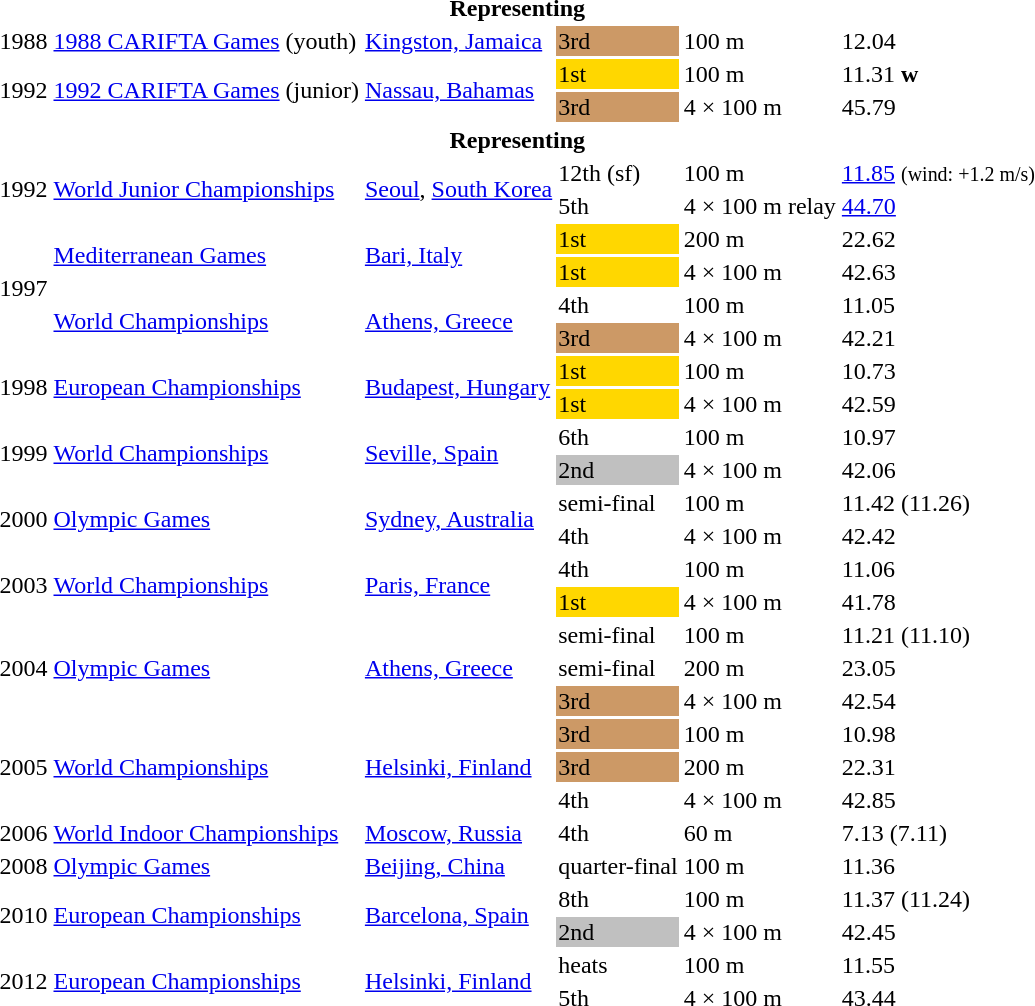<table>
<tr>
<th colspan="6">Representing </th>
</tr>
<tr>
<td>1988</td>
<td><a href='#'>1988 CARIFTA Games</a> (youth)</td>
<td><a href='#'>Kingston, Jamaica</a></td>
<td bgcolor="cc9966">3rd</td>
<td>100 m</td>
<td>12.04</td>
</tr>
<tr>
<td rowspan=2>1992</td>
<td rowspan=2><a href='#'>1992 CARIFTA Games</a> (junior)</td>
<td rowspan=2><a href='#'>Nassau, Bahamas</a></td>
<td bgcolor="gold">1st</td>
<td>100 m</td>
<td>11.31 <strong>w</strong></td>
</tr>
<tr>
<td bgcolor="cc9966">3rd</td>
<td>4 × 100 m</td>
<td>45.79</td>
</tr>
<tr>
<th colspan="6">Representing </th>
</tr>
<tr>
<td rowspan=2>1992</td>
<td rowspan=2><a href='#'>World Junior Championships</a></td>
<td rowspan=2><a href='#'>Seoul</a>, <a href='#'>South Korea</a></td>
<td>12th (sf)</td>
<td>100 m</td>
<td><a href='#'>11.85</a> <small>(wind: +1.2 m/s)</small></td>
</tr>
<tr>
<td>5th</td>
<td>4 × 100 m relay</td>
<td><a href='#'>44.70</a></td>
</tr>
<tr>
<td rowspan=4>1997</td>
<td rowspan=2><a href='#'>Mediterranean Games</a></td>
<td rowspan=2><a href='#'>Bari, Italy</a></td>
<td bgcolor="gold">1st</td>
<td>200 m</td>
<td>22.62</td>
</tr>
<tr>
<td bgcolor="gold">1st</td>
<td>4 × 100 m</td>
<td>42.63</td>
</tr>
<tr>
<td rowspan=2><a href='#'>World Championships</a></td>
<td rowspan=2><a href='#'>Athens, Greece</a></td>
<td>4th</td>
<td>100 m</td>
<td>11.05</td>
</tr>
<tr>
<td bgcolor="cc9966">3rd</td>
<td>4 × 100 m</td>
<td>42.21</td>
</tr>
<tr>
<td rowspan=2>1998</td>
<td rowspan=2><a href='#'>European Championships</a></td>
<td rowspan=2><a href='#'>Budapest, Hungary</a></td>
<td bgcolor="gold">1st</td>
<td>100 m</td>
<td>10.73</td>
</tr>
<tr>
<td bgcolor="gold">1st</td>
<td>4 × 100 m</td>
<td>42.59</td>
</tr>
<tr>
<td rowspan=2>1999</td>
<td rowspan=2><a href='#'>World Championships</a></td>
<td rowspan=2><a href='#'>Seville, Spain</a></td>
<td>6th</td>
<td>100 m</td>
<td>10.97</td>
</tr>
<tr>
<td bgcolor="silver">2nd</td>
<td>4 × 100 m</td>
<td>42.06</td>
</tr>
<tr>
<td rowspan=2>2000</td>
<td rowspan=2><a href='#'>Olympic Games</a></td>
<td rowspan=2><a href='#'>Sydney, Australia</a></td>
<td>semi-final</td>
<td>100 m</td>
<td>11.42 (11.26)</td>
</tr>
<tr>
<td>4th</td>
<td>4 × 100 m</td>
<td>42.42</td>
</tr>
<tr>
<td rowspan=2>2003</td>
<td rowspan=2><a href='#'>World Championships</a></td>
<td rowspan=2><a href='#'>Paris, France</a></td>
<td>4th</td>
<td>100 m</td>
<td>11.06</td>
</tr>
<tr>
<td bgcolor="gold">1st</td>
<td>4 × 100 m</td>
<td>41.78</td>
</tr>
<tr>
<td rowspan=3>2004</td>
<td rowspan=3><a href='#'>Olympic Games</a></td>
<td rowspan=3><a href='#'>Athens, Greece</a></td>
<td>semi-final</td>
<td>100 m</td>
<td>11.21 (11.10)</td>
</tr>
<tr>
<td>semi-final</td>
<td>200 m</td>
<td>23.05</td>
</tr>
<tr>
<td bgcolor="cc9966">3rd</td>
<td>4 × 100 m</td>
<td>42.54</td>
</tr>
<tr>
<td rowspan=3>2005</td>
<td rowspan=3><a href='#'>World Championships</a></td>
<td rowspan=3><a href='#'>Helsinki, Finland</a></td>
<td bgcolor="cc9966">3rd</td>
<td>100 m</td>
<td>10.98</td>
</tr>
<tr>
<td bgcolor="cc9966">3rd</td>
<td>200 m</td>
<td>22.31</td>
</tr>
<tr>
<td>4th</td>
<td>4 × 100 m</td>
<td>42.85</td>
</tr>
<tr>
<td>2006</td>
<td><a href='#'>World Indoor Championships</a></td>
<td><a href='#'>Moscow, Russia</a></td>
<td>4th</td>
<td>60 m</td>
<td>7.13 (7.11)</td>
</tr>
<tr>
<td>2008</td>
<td><a href='#'>Olympic Games</a></td>
<td><a href='#'>Beijing, China</a></td>
<td>quarter-final</td>
<td>100 m</td>
<td>11.36</td>
</tr>
<tr>
<td rowspan=2>2010</td>
<td rowspan=2><a href='#'>European Championships</a></td>
<td rowspan=2><a href='#'>Barcelona, Spain</a></td>
<td>8th</td>
<td>100 m</td>
<td>11.37 (11.24)</td>
</tr>
<tr>
<td bgcolor="silver">2nd</td>
<td>4 × 100 m</td>
<td>42.45</td>
</tr>
<tr>
<td rowspan=2>2012</td>
<td rowspan=2><a href='#'>European Championships</a></td>
<td rowspan=2><a href='#'>Helsinki, Finland</a></td>
<td>heats</td>
<td>100 m</td>
<td>11.55</td>
</tr>
<tr>
<td>5th</td>
<td>4 × 100 m</td>
<td>43.44</td>
</tr>
</table>
